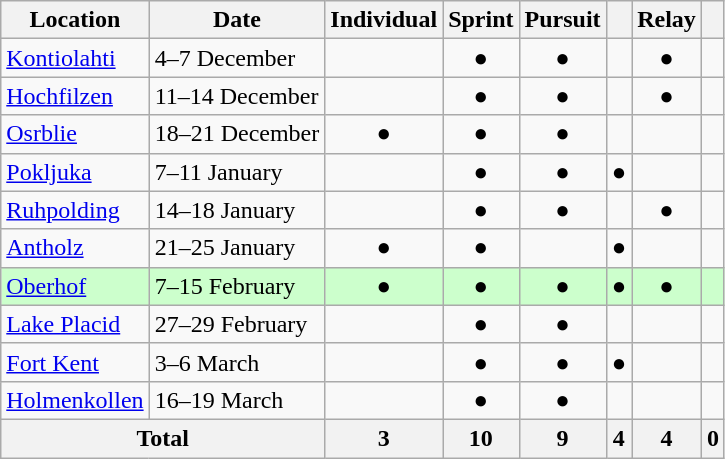<table class="wikitable" border="1">
<tr>
<th>Location</th>
<th>Date</th>
<th>Individual</th>
<th>Sprint</th>
<th>Pursuit</th>
<th></th>
<th>Relay</th>
<th></th>
</tr>
<tr align="center">
<td align="left"> <a href='#'>Kontiolahti</a></td>
<td align="left">4–7 December</td>
<td></td>
<td>●</td>
<td>●</td>
<td></td>
<td>●</td>
<td></td>
</tr>
<tr align="center">
<td align="left"> <a href='#'>Hochfilzen</a></td>
<td align="left">11–14 December</td>
<td></td>
<td>●</td>
<td>●</td>
<td></td>
<td>●</td>
<td></td>
</tr>
<tr align="center">
<td align="left"> <a href='#'>Osrblie</a></td>
<td align="left">18–21 December</td>
<td>●</td>
<td>●</td>
<td>●</td>
<td></td>
<td></td>
<td></td>
</tr>
<tr align="center">
<td align="left"> <a href='#'>Pokljuka</a></td>
<td align="left">7–11 January</td>
<td></td>
<td>●</td>
<td>●</td>
<td>●</td>
<td></td>
<td></td>
</tr>
<tr align="center">
<td align="left"> <a href='#'>Ruhpolding</a></td>
<td align="left">14–18 January</td>
<td></td>
<td>●</td>
<td>●</td>
<td></td>
<td>●</td>
<td></td>
</tr>
<tr align="center">
<td align="left"> <a href='#'>Antholz</a></td>
<td align="left">21–25 January</td>
<td>●</td>
<td>●</td>
<td></td>
<td>●</td>
<td></td>
<td></td>
</tr>
<tr align="center" style="background:#ccffcc">
<td align="left"> <a href='#'>Oberhof</a></td>
<td align="left">7–15 February</td>
<td>●</td>
<td>●</td>
<td>●</td>
<td>●</td>
<td>●</td>
<td></td>
</tr>
<tr align="center">
<td align="left"> <a href='#'>Lake Placid</a></td>
<td align="left">27–29 February</td>
<td></td>
<td>●</td>
<td>●</td>
<td></td>
<td></td>
<td></td>
</tr>
<tr align="center">
<td align="left"> <a href='#'>Fort Kent</a></td>
<td align="left">3–6 March</td>
<td></td>
<td>●</td>
<td>●</td>
<td>●</td>
<td></td>
<td></td>
</tr>
<tr align="center">
<td align="left"> <a href='#'>Holmenkollen</a></td>
<td align="left">16–19 March</td>
<td></td>
<td>●</td>
<td>●</td>
<td></td>
<td></td>
<td></td>
</tr>
<tr align="center">
<th colspan="2">Total</th>
<th>3</th>
<th>10</th>
<th>9</th>
<th>4</th>
<th>4</th>
<th>0</th>
</tr>
</table>
